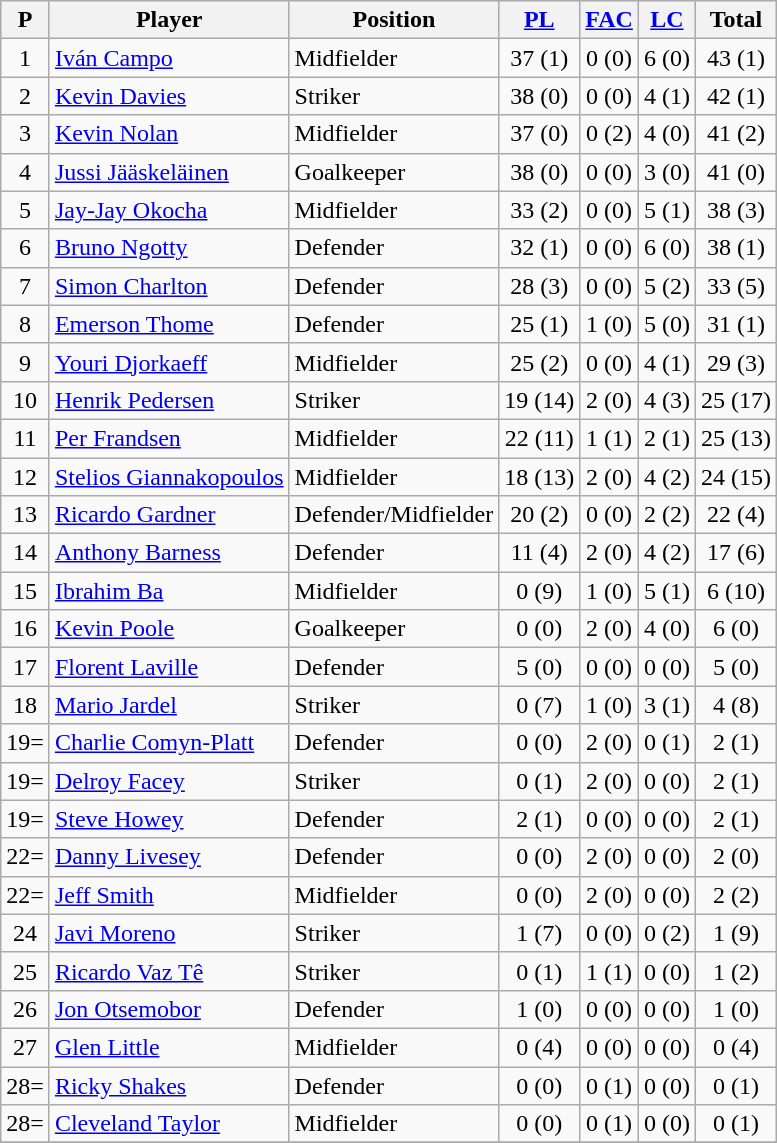<table class="wikitable sortable">
<tr>
<th>P</th>
<th>Player</th>
<th>Position</th>
<th><a href='#'>PL</a></th>
<th><a href='#'>FAC</a></th>
<th><a href='#'>LC</a></th>
<th>Total</th>
</tr>
<tr>
<td align=center>1</td>
<td> <a href='#'>Iván Campo</a></td>
<td>Midfielder</td>
<td align=center>37 (1)</td>
<td align=center>0 (0)</td>
<td align=center>6 (0)</td>
<td align=center>43 (1)</td>
</tr>
<tr>
<td align=center>2</td>
<td> <a href='#'>Kevin Davies</a></td>
<td>Striker</td>
<td align=center>38 (0)</td>
<td align=center>0 (0)</td>
<td align=center>4 (1)</td>
<td align=center>42 (1)</td>
</tr>
<tr>
<td align=center>3</td>
<td> <a href='#'>Kevin Nolan</a></td>
<td>Midfielder</td>
<td align=center>37 (0)</td>
<td align=center>0 (2)</td>
<td align=center>4 (0)</td>
<td align=center>41 (2)</td>
</tr>
<tr>
<td align=center>4</td>
<td> <a href='#'>Jussi Jääskeläinen</a></td>
<td>Goalkeeper</td>
<td align=center>38 (0)</td>
<td align=center>0 (0)</td>
<td align=center>3 (0)</td>
<td align=center>41 (0)</td>
</tr>
<tr>
<td align=center>5</td>
<td>  <a href='#'>Jay-Jay Okocha</a></td>
<td>Midfielder</td>
<td align=center>33 (2)</td>
<td align=center>0 (0)</td>
<td align=center>5 (1)</td>
<td align=center>38 (3)</td>
</tr>
<tr>
<td align=center>6</td>
<td> <a href='#'>Bruno Ngotty</a></td>
<td>Defender</td>
<td align=center>32 (1)</td>
<td align=center>0 (0)</td>
<td align=center>6 (0)</td>
<td align=center>38 (1)</td>
</tr>
<tr>
<td align=center>7</td>
<td> <a href='#'>Simon Charlton</a></td>
<td>Defender</td>
<td align=center>28 (3)</td>
<td align=center>0 (0)</td>
<td align=center>5 (2)</td>
<td align=center>33  (5)</td>
</tr>
<tr>
<td align=center>8</td>
<td>  <a href='#'>Emerson Thome</a></td>
<td>Defender</td>
<td align=center>25 (1)</td>
<td align=center>1 (0)</td>
<td align=center>5 (0)</td>
<td align=center>31 (1)</td>
</tr>
<tr>
<td align=center>9</td>
<td>  <a href='#'>Youri Djorkaeff</a></td>
<td>Midfielder</td>
<td align=center>25 (2)</td>
<td align=center>0 (0)</td>
<td align=center>4 (1)</td>
<td align=center>29 (3)</td>
</tr>
<tr>
<td align=center>10</td>
<td> <a href='#'>Henrik Pedersen</a></td>
<td>Striker</td>
<td align=center>19 (14)</td>
<td align=center>2 (0)</td>
<td align=center>4 (3)</td>
<td align=center>25 (17)</td>
</tr>
<tr>
<td align=center>11</td>
<td> <a href='#'>Per Frandsen</a></td>
<td>Midfielder</td>
<td align=center>22 (11)</td>
<td align=center>1 (1)</td>
<td align=center>2 (1)</td>
<td align=center>25 (13)</td>
</tr>
<tr>
<td align=center>12</td>
<td> <a href='#'>Stelios Giannakopoulos</a></td>
<td>Midfielder</td>
<td align=center>18 (13)</td>
<td align=center>2 (0)</td>
<td align=center>4 (2)</td>
<td align=center>24 (15)</td>
</tr>
<tr>
<td align=center>13</td>
<td> <a href='#'>Ricardo Gardner</a></td>
<td>Defender/Midfielder</td>
<td align=center>20 (2)</td>
<td align=center>0 (0)</td>
<td align=center>2 (2)</td>
<td align=center>22 (4)</td>
</tr>
<tr>
<td align=center>14</td>
<td> <a href='#'>Anthony Barness</a></td>
<td>Defender</td>
<td align=center>11  (4)</td>
<td align=center>2 (0)</td>
<td align=center>4 (2)</td>
<td align=center>17 (6)</td>
</tr>
<tr>
<td align=center>15</td>
<td>  <a href='#'>Ibrahim Ba</a></td>
<td>Midfielder</td>
<td align=center>0 (9)</td>
<td align=center>1 (0)</td>
<td align=center>5 (1)</td>
<td align=center>6 (10)</td>
</tr>
<tr>
<td align=center>16</td>
<td> <a href='#'>Kevin Poole</a></td>
<td>Goalkeeper</td>
<td align=center>0 (0)</td>
<td align=center>2 (0)</td>
<td align=center>4 (0)</td>
<td align=center>6 (0)</td>
</tr>
<tr>
<td align=center>17</td>
<td> <a href='#'>Florent Laville</a></td>
<td>Defender</td>
<td align=center>5 (0)</td>
<td align=center>0 (0)</td>
<td align=center>0 (0)</td>
<td align=center>5 (0)</td>
</tr>
<tr>
<td align=center>18</td>
<td> <a href='#'>Mario Jardel</a></td>
<td>Striker</td>
<td align=center>0 (7)</td>
<td align=center>1 (0)</td>
<td align=center>3 (1)</td>
<td align=center>4 (8)</td>
</tr>
<tr>
<td align=center>19=</td>
<td> <a href='#'>Charlie Comyn-Platt</a></td>
<td>Defender</td>
<td align=center>0 (0)</td>
<td align=center>2 (0)</td>
<td align=center>0 (1)</td>
<td align=center>2 (1)</td>
</tr>
<tr>
<td align=center>19=</td>
<td> <a href='#'>Delroy Facey</a></td>
<td>Striker</td>
<td align=center>0 (1)</td>
<td align=center>2 (0)</td>
<td align=center>0 (0)</td>
<td align=center>2 (1)</td>
</tr>
<tr>
<td align=center>19=</td>
<td> <a href='#'>Steve Howey</a></td>
<td>Defender</td>
<td align=center>2 (1)</td>
<td align=center>0 (0)</td>
<td align=center>0 (0)</td>
<td align=center>2 (1)</td>
</tr>
<tr>
<td align=center>22=</td>
<td> <a href='#'>Danny Livesey</a></td>
<td>Defender</td>
<td align=center>0 (0)</td>
<td align=center>2 (0)</td>
<td align=center>0 (0)</td>
<td align=center>2 (0)</td>
</tr>
<tr>
<td align=center>22=</td>
<td> <a href='#'>Jeff Smith</a></td>
<td>Midfielder</td>
<td align=center>0 (0)</td>
<td align=center>2 (0)</td>
<td align=center>0 (0)</td>
<td align=center>2 (2)</td>
</tr>
<tr>
<td align=center>24</td>
<td> <a href='#'>Javi Moreno</a></td>
<td>Striker</td>
<td align=center>1 (7)</td>
<td align=center>0 (0)</td>
<td align=center>0 (2)</td>
<td align=center>1 (9)</td>
</tr>
<tr>
<td align=center>25</td>
<td> <a href='#'>Ricardo Vaz Tê</a></td>
<td>Striker</td>
<td align=center>0 (1)</td>
<td align=center>1 (1)</td>
<td align=center>0 (0)</td>
<td align=center>1 (2)</td>
</tr>
<tr>
<td align=center>26</td>
<td> <a href='#'>Jon Otsemobor</a></td>
<td>Defender</td>
<td align=center>1 (0)</td>
<td align=center>0 (0)</td>
<td align=center>0 (0)</td>
<td align=center>1 (0)</td>
</tr>
<tr>
<td align=center>27</td>
<td> <a href='#'>Glen Little</a></td>
<td>Midfielder</td>
<td align=center>0 (4)</td>
<td align=center>0 (0)</td>
<td align=center>0 (0)</td>
<td align=center>0 (4)</td>
</tr>
<tr>
<td align=center>28=</td>
<td> <a href='#'>Ricky Shakes</a></td>
<td>Defender</td>
<td align=center>0 (0)</td>
<td align=center>0 (1)</td>
<td align=center>0 (0)</td>
<td align=center>0 (1)</td>
</tr>
<tr>
<td align=center>28=</td>
<td> <a href='#'>Cleveland Taylor</a></td>
<td>Midfielder</td>
<td align=center>0 (0)</td>
<td align=center>0 (1)</td>
<td align=center>0 (0)</td>
<td align=center>0 (1)</td>
</tr>
<tr>
</tr>
</table>
